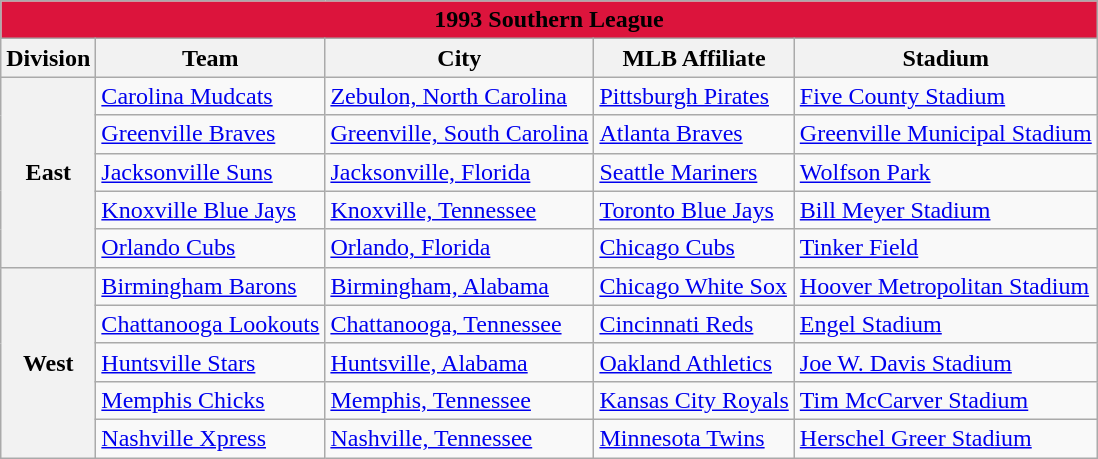<table class="wikitable" style="width:auto">
<tr>
<td bgcolor="#DC143C" align="center" colspan="7"><strong><span>1993 Southern League</span></strong></td>
</tr>
<tr>
<th>Division</th>
<th>Team</th>
<th>City</th>
<th>MLB Affiliate</th>
<th>Stadium</th>
</tr>
<tr>
<th rowspan="5">East</th>
<td><a href='#'>Carolina Mudcats</a></td>
<td><a href='#'>Zebulon, North Carolina</a></td>
<td><a href='#'>Pittsburgh Pirates</a></td>
<td><a href='#'>Five County Stadium</a></td>
</tr>
<tr>
<td><a href='#'>Greenville Braves</a></td>
<td><a href='#'>Greenville, South Carolina</a></td>
<td><a href='#'>Atlanta Braves</a></td>
<td><a href='#'>Greenville Municipal Stadium</a></td>
</tr>
<tr>
<td><a href='#'>Jacksonville Suns</a></td>
<td><a href='#'>Jacksonville, Florida</a></td>
<td><a href='#'>Seattle Mariners</a></td>
<td><a href='#'>Wolfson Park</a></td>
</tr>
<tr>
<td><a href='#'>Knoxville Blue Jays</a></td>
<td><a href='#'>Knoxville, Tennessee</a></td>
<td><a href='#'>Toronto Blue Jays</a></td>
<td><a href='#'>Bill Meyer Stadium</a></td>
</tr>
<tr>
<td><a href='#'>Orlando Cubs</a></td>
<td><a href='#'>Orlando, Florida</a></td>
<td><a href='#'>Chicago Cubs</a></td>
<td><a href='#'>Tinker Field</a></td>
</tr>
<tr>
<th rowspan="5">West</th>
<td><a href='#'>Birmingham Barons</a></td>
<td><a href='#'>Birmingham, Alabama</a></td>
<td><a href='#'>Chicago White Sox</a></td>
<td><a href='#'>Hoover Metropolitan Stadium</a></td>
</tr>
<tr>
<td><a href='#'>Chattanooga Lookouts</a></td>
<td><a href='#'>Chattanooga, Tennessee</a></td>
<td><a href='#'>Cincinnati Reds</a></td>
<td><a href='#'>Engel Stadium</a></td>
</tr>
<tr>
<td><a href='#'>Huntsville Stars</a></td>
<td><a href='#'>Huntsville, Alabama</a></td>
<td><a href='#'>Oakland Athletics</a></td>
<td><a href='#'>Joe W. Davis Stadium</a></td>
</tr>
<tr>
<td><a href='#'>Memphis Chicks</a></td>
<td><a href='#'>Memphis, Tennessee</a></td>
<td><a href='#'>Kansas City Royals</a></td>
<td><a href='#'>Tim McCarver Stadium</a></td>
</tr>
<tr>
<td><a href='#'>Nashville Xpress</a></td>
<td><a href='#'>Nashville, Tennessee</a></td>
<td><a href='#'>Minnesota Twins</a></td>
<td><a href='#'>Herschel Greer Stadium</a></td>
</tr>
</table>
